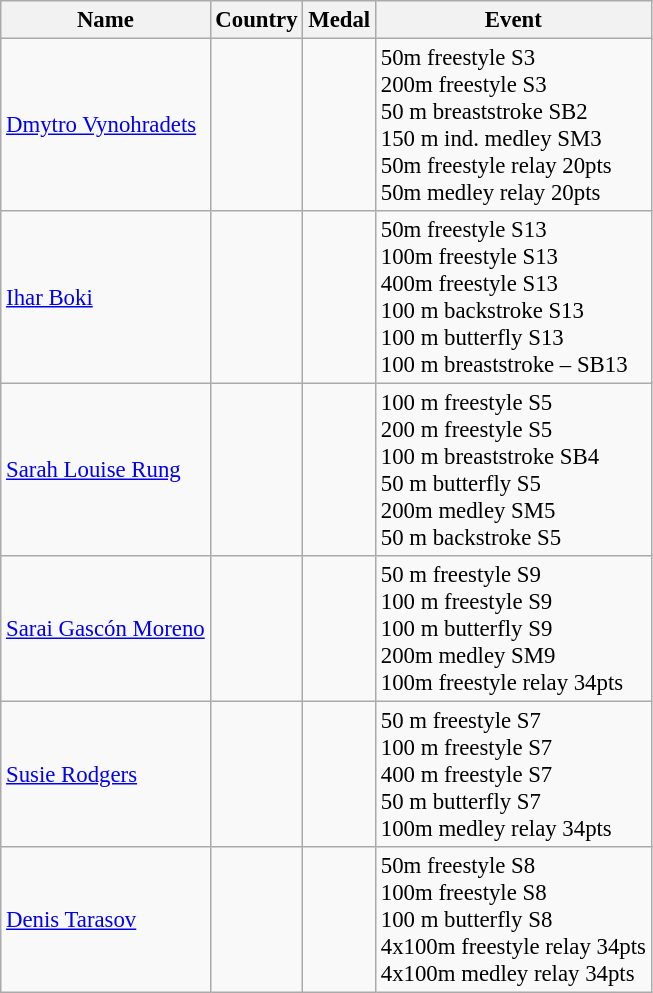<table class="wikitable sortable" style="font-size:95%">
<tr>
<th>Name</th>
<th>Country</th>
<th>Medal</th>
<th>Event</th>
</tr>
<tr>
<td><a href='#'>Dmytro Vynohradets</a></td>
<td></td>
<td><br><br><br><br><br></td>
<td>50m freestyle S3 <br>200m freestyle S3 <br>50 m breaststroke SB2 <br>150 m ind. medley SM3 <br>50m freestyle relay 20pts <br>50m medley relay 20pts</td>
</tr>
<tr>
<td><a href='#'>Ihar Boki</a></td>
<td></td>
<td><br><br><br><br><br></td>
<td>50m freestyle S13<br>100m freestyle S13<br>400m freestyle S13<br>100 m backstroke S13<br>100 m butterfly S13<br>100 m breaststroke – SB13</td>
</tr>
<tr>
<td><a href='#'>Sarah Louise Rung</a></td>
<td></td>
<td><br><br><br><br><br></td>
<td>100 m freestyle S5 <br>200 m freestyle S5 <br>100 m breaststroke SB4 <br>50 m butterfly S5 <br>200m medley SM5<br>50 m backstroke S5</td>
</tr>
<tr>
<td><a href='#'>Sarai Gascón Moreno</a></td>
<td></td>
<td><br><br><br><br></td>
<td>50 m freestyle S9 <br>100 m freestyle S9 <br>100 m butterfly S9 <br>200m medley SM9 <br>100m freestyle relay 34pts</td>
</tr>
<tr>
<td><a href='#'>Susie Rodgers</a></td>
<td></td>
<td><br><br><br><br></td>
<td>50 m freestyle S7 <br>100 m freestyle S7 <br>400 m freestyle S7 <br>50 m butterfly S7<br>100m medley relay 34pts</td>
</tr>
<tr>
<td><a href='#'>Denis Tarasov</a></td>
<td></td>
<td><br><br><br><br></td>
<td>50m freestyle S8<br>100m freestyle S8<br>100 m butterfly S8<br>4x100m freestyle relay 34pts<br>4x100m medley relay 34pts</td>
</tr>
</table>
